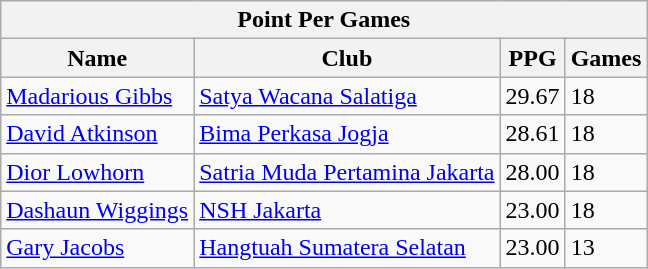<table class="wikitable">
<tr>
<th colspan="4">Point Per Games</th>
</tr>
<tr>
<th>Name</th>
<th>Club</th>
<th>PPG</th>
<th>Games</th>
</tr>
<tr>
<td> <a href='#'>Madarious Gibbs</a></td>
<td><a href='#'>Satya Wacana Salatiga</a></td>
<td>29.67</td>
<td>18</td>
</tr>
<tr>
<td> <a href='#'>David Atkinson</a></td>
<td><a href='#'>Bima Perkasa Jogja</a></td>
<td>28.61</td>
<td>18</td>
</tr>
<tr>
<td> <a href='#'>Dior Lowhorn</a></td>
<td><a href='#'>Satria Muda Pertamina Jakarta</a></td>
<td>28.00</td>
<td>18</td>
</tr>
<tr>
<td> <a href='#'>Dashaun Wiggings</a></td>
<td><a href='#'>NSH Jakarta</a></td>
<td>23.00</td>
<td>18</td>
</tr>
<tr>
<td> <a href='#'>Gary Jacobs</a></td>
<td><a href='#'>Hangtuah Sumatera Selatan</a></td>
<td>23.00</td>
<td>13</td>
</tr>
</table>
